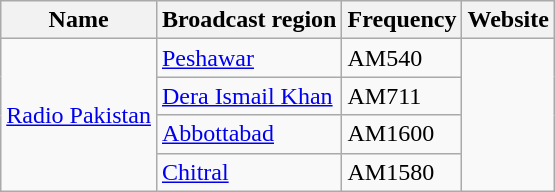<table class="wikitable">
<tr>
<th>Name</th>
<th>Broadcast region</th>
<th>Frequency</th>
<th>Website</th>
</tr>
<tr>
<td rowspan="4"><a href='#'>Radio Pakistan</a></td>
<td><a href='#'>Peshawar</a></td>
<td>AM540</td>
<td rowspan="4"></td>
</tr>
<tr>
<td><a href='#'>Dera Ismail Khan</a></td>
<td>AM711</td>
</tr>
<tr>
<td><a href='#'>Abbottabad</a></td>
<td>AM1600</td>
</tr>
<tr>
<td><a href='#'>Chitral</a></td>
<td>AM1580</td>
</tr>
</table>
